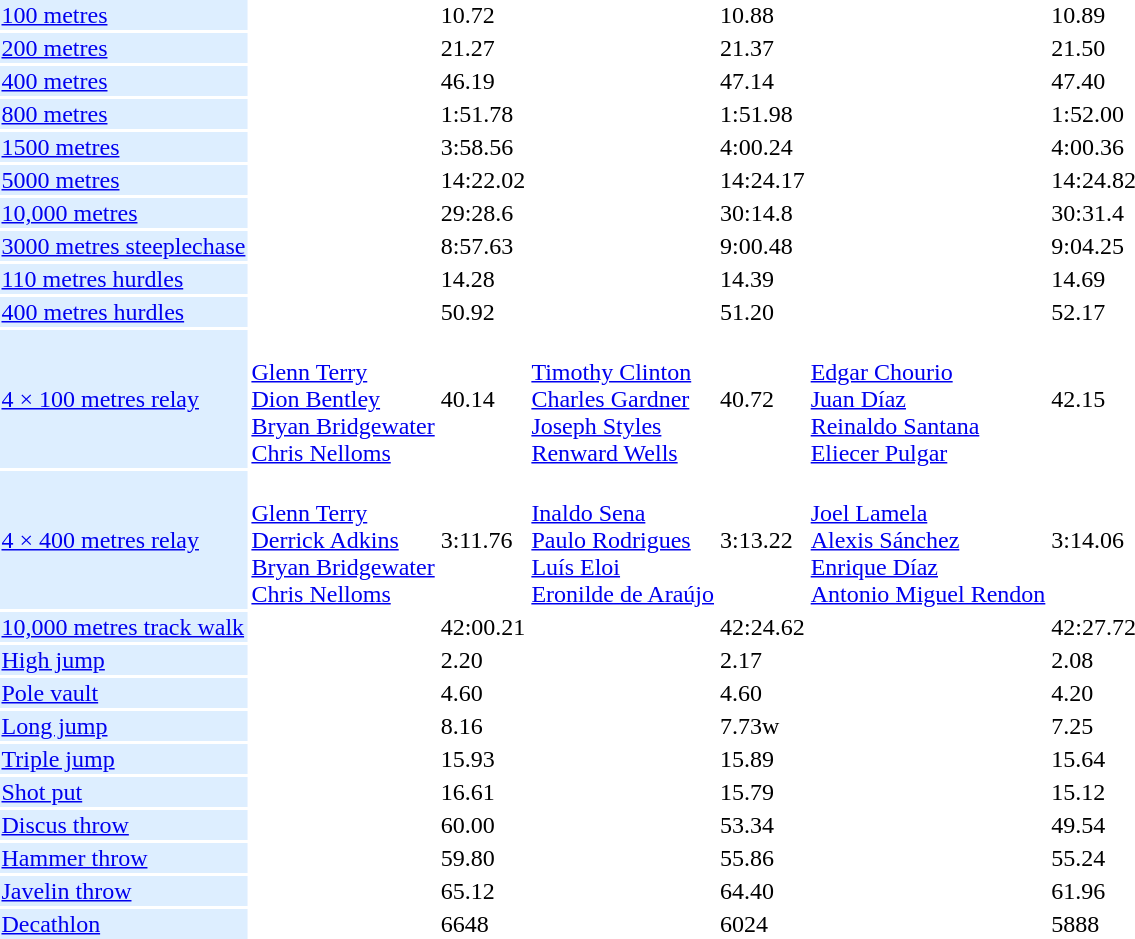<table>
<tr>
<td bgcolor = DDEEFF><a href='#'>100 metres</a></td>
<td></td>
<td>10.72</td>
<td></td>
<td>10.88</td>
<td></td>
<td>10.89</td>
</tr>
<tr>
<td bgcolor = DDEEFF><a href='#'>200 metres</a></td>
<td></td>
<td>21.27</td>
<td></td>
<td>21.37</td>
<td></td>
<td>21.50</td>
</tr>
<tr>
<td bgcolor = DDEEFF><a href='#'>400 metres</a></td>
<td></td>
<td>46.19</td>
<td></td>
<td>47.14</td>
<td></td>
<td>47.40</td>
</tr>
<tr>
<td bgcolor = DDEEFF><a href='#'>800 metres</a></td>
<td></td>
<td>1:51.78</td>
<td></td>
<td>1:51.98</td>
<td></td>
<td>1:52.00</td>
</tr>
<tr>
<td bgcolor = DDEEFF><a href='#'>1500 metres</a></td>
<td></td>
<td>3:58.56</td>
<td></td>
<td>4:00.24</td>
<td></td>
<td>4:00.36</td>
</tr>
<tr>
<td bgcolor = DDEEFF><a href='#'>5000 metres</a></td>
<td></td>
<td>14:22.02</td>
<td></td>
<td>14:24.17</td>
<td></td>
<td>14:24.82</td>
</tr>
<tr>
<td bgcolor = DDEEFF><a href='#'>10,000 metres</a></td>
<td></td>
<td>29:28.6</td>
<td></td>
<td>30:14.8</td>
<td></td>
<td>30:31.4</td>
</tr>
<tr>
<td bgcolor = DDEEFF><a href='#'>3000 metres steeplechase</a></td>
<td></td>
<td>8:57.63</td>
<td></td>
<td>9:00.48</td>
<td></td>
<td>9:04.25</td>
</tr>
<tr>
<td bgcolor = DDEEFF><a href='#'>110 metres hurdles</a></td>
<td></td>
<td>14.28</td>
<td></td>
<td>14.39</td>
<td></td>
<td>14.69</td>
</tr>
<tr>
<td bgcolor = DDEEFF><a href='#'>400 metres hurdles</a></td>
<td></td>
<td>50.92</td>
<td></td>
<td>51.20</td>
<td></td>
<td>52.17</td>
</tr>
<tr>
<td bgcolor = DDEEFF><a href='#'>4 × 100 metres relay</a></td>
<td><br><a href='#'>Glenn Terry</a><br><a href='#'>Dion Bentley</a><br><a href='#'>Bryan Bridgewater</a><br><a href='#'>Chris Nelloms</a></td>
<td>40.14</td>
<td><br><a href='#'>Timothy Clinton</a><br><a href='#'>Charles Gardner</a><br><a href='#'>Joseph Styles</a><br><a href='#'>Renward Wells</a></td>
<td>40.72</td>
<td><br><a href='#'>Edgar Chourio</a><br><a href='#'>Juan Díaz</a><br><a href='#'>Reinaldo Santana</a><br><a href='#'>Eliecer Pulgar</a></td>
<td>42.15</td>
</tr>
<tr>
<td bgcolor = DDEEFF><a href='#'>4 × 400 metres relay</a></td>
<td><br><a href='#'>Glenn Terry</a><br><a href='#'>Derrick Adkins</a><br><a href='#'>Bryan Bridgewater</a><br><a href='#'>Chris Nelloms</a></td>
<td>3:11.76</td>
<td><br><a href='#'>Inaldo Sena</a><br><a href='#'>Paulo Rodrigues</a><br><a href='#'>Luís Eloi</a><br><a href='#'>Eronilde de Araújo</a></td>
<td>3:13.22</td>
<td><br><a href='#'>Joel Lamela</a><br><a href='#'>Alexis Sánchez</a><br><a href='#'>Enrique Díaz</a><br><a href='#'>Antonio Miguel Rendon</a></td>
<td>3:14.06</td>
</tr>
<tr>
<td bgcolor = DDEEFF><a href='#'>10,000 metres track walk</a></td>
<td></td>
<td>42:00.21</td>
<td></td>
<td>42:24.62</td>
<td></td>
<td>42:27.72</td>
</tr>
<tr>
<td bgcolor = DDEEFF><a href='#'>High jump</a></td>
<td></td>
<td>2.20</td>
<td></td>
<td>2.17</td>
<td></td>
<td>2.08</td>
</tr>
<tr>
<td bgcolor = DDEEFF><a href='#'>Pole vault</a></td>
<td></td>
<td>4.60</td>
<td></td>
<td>4.60</td>
<td></td>
<td>4.20</td>
</tr>
<tr>
<td bgcolor = DDEEFF><a href='#'>Long jump</a></td>
<td></td>
<td>8.16</td>
<td></td>
<td>7.73w</td>
<td></td>
<td>7.25</td>
</tr>
<tr>
<td bgcolor = DDEEFF><a href='#'>Triple jump</a></td>
<td></td>
<td>15.93</td>
<td></td>
<td>15.89</td>
<td></td>
<td>15.64</td>
</tr>
<tr>
<td bgcolor = DDEEFF><a href='#'>Shot put</a></td>
<td></td>
<td>16.61</td>
<td></td>
<td>15.79</td>
<td></td>
<td>15.12</td>
</tr>
<tr>
<td bgcolor = DDEEFF><a href='#'>Discus throw</a></td>
<td></td>
<td>60.00</td>
<td></td>
<td>53.34</td>
<td></td>
<td>49.54</td>
</tr>
<tr>
<td bgcolor = DDEEFF><a href='#'>Hammer throw</a></td>
<td></td>
<td>59.80</td>
<td></td>
<td>55.86</td>
<td></td>
<td>55.24</td>
</tr>
<tr>
<td bgcolor = DDEEFF><a href='#'>Javelin throw</a></td>
<td></td>
<td>65.12</td>
<td></td>
<td>64.40</td>
<td></td>
<td>61.96</td>
</tr>
<tr>
<td bgcolor = DDEEFF><a href='#'>Decathlon</a></td>
<td></td>
<td>6648</td>
<td></td>
<td>6024</td>
<td></td>
<td>5888</td>
</tr>
</table>
